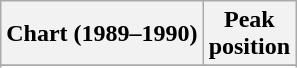<table class="wikitable sortable">
<tr>
<th align="left">Chart (1989–1990)</th>
<th align="center">Peak<br>position</th>
</tr>
<tr>
</tr>
<tr>
</tr>
</table>
